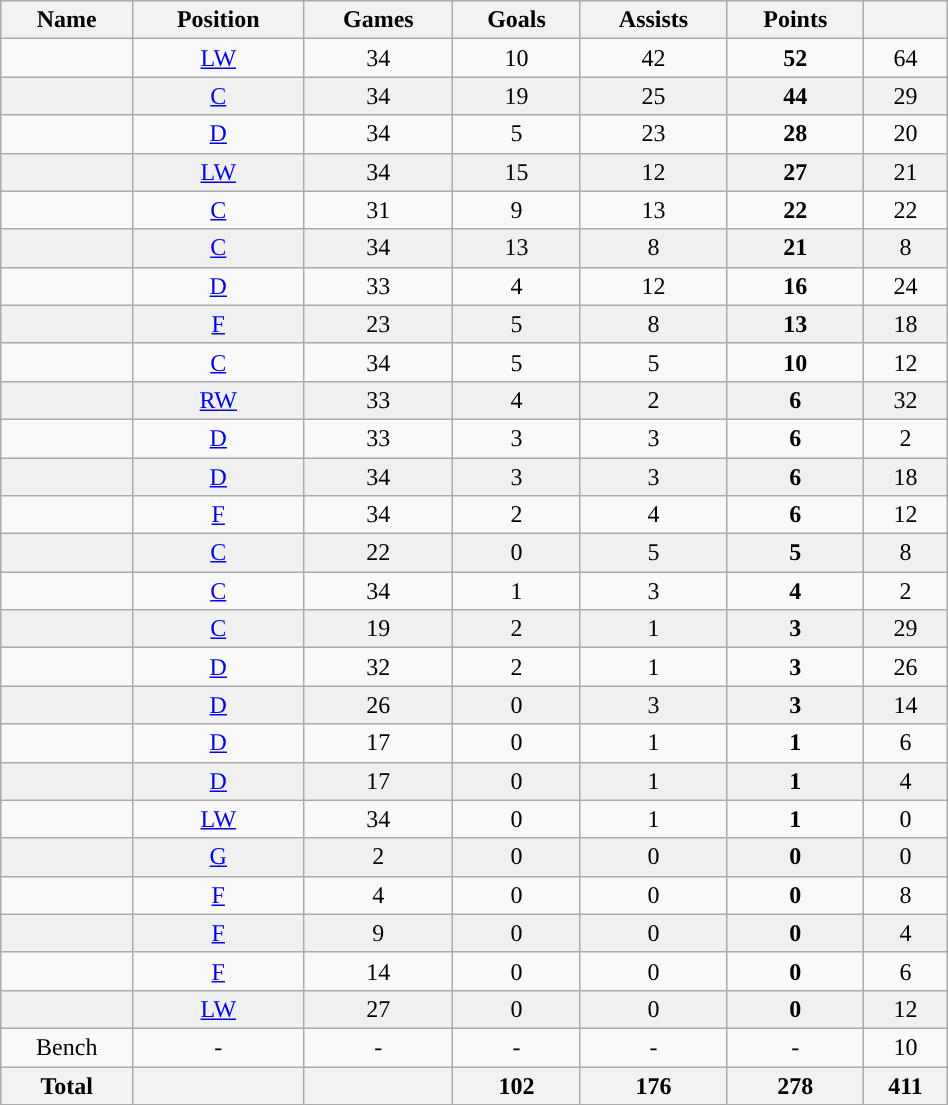<table class="wikitable sortable" width ="50%">
<tr align="center">
<th>Name</th>
<th>Position</th>
<th>Games</th>
<th>Goals</th>
<th>Assists</th>
<th>Points</th>
<th><a href='#'></a></th>
</tr>
<tr align="center" bgcolor="">
<td></td>
<td><a href='#'>LW</a></td>
<td>34</td>
<td>10</td>
<td>42</td>
<td><strong>52</strong></td>
<td>64</td>
</tr>
<tr align="center" bgcolor="f0f0f0">
<td></td>
<td><a href='#'>C</a></td>
<td>34</td>
<td>19</td>
<td>25</td>
<td><strong>44</strong></td>
<td>29</td>
</tr>
<tr align="center" bgcolor="">
<td></td>
<td><a href='#'>D</a></td>
<td>34</td>
<td>5</td>
<td>23</td>
<td><strong>28</strong></td>
<td>20</td>
</tr>
<tr align="center" bgcolor="f0f0f0">
<td></td>
<td><a href='#'>LW</a></td>
<td>34</td>
<td>15</td>
<td>12</td>
<td><strong>27</strong></td>
<td>21</td>
</tr>
<tr align="center" bgcolor="">
<td></td>
<td><a href='#'>C</a></td>
<td>31</td>
<td>9</td>
<td>13</td>
<td><strong>22</strong></td>
<td>22</td>
</tr>
<tr align="center" bgcolor="f0f0f0">
<td></td>
<td><a href='#'>C</a></td>
<td>34</td>
<td>13</td>
<td>8</td>
<td><strong>21</strong></td>
<td>8</td>
</tr>
<tr align="center" bgcolor="">
<td></td>
<td><a href='#'>D</a></td>
<td>33</td>
<td>4</td>
<td>12</td>
<td><strong>16</strong></td>
<td>24</td>
</tr>
<tr align="center" bgcolor="f0f0f0">
<td></td>
<td><a href='#'>F</a></td>
<td>23</td>
<td>5</td>
<td>8</td>
<td><strong>13</strong></td>
<td>18</td>
</tr>
<tr align="center" bgcolor="">
<td></td>
<td><a href='#'>C</a></td>
<td>34</td>
<td>5</td>
<td>5</td>
<td><strong>10</strong></td>
<td>12</td>
</tr>
<tr align="center" bgcolor="f0f0f0">
<td></td>
<td><a href='#'>RW</a></td>
<td>33</td>
<td>4</td>
<td>2</td>
<td><strong>6</strong></td>
<td>32</td>
</tr>
<tr align="center" bgcolor="">
<td></td>
<td><a href='#'>D</a></td>
<td>33</td>
<td>3</td>
<td>3</td>
<td><strong>6</strong></td>
<td>2</td>
</tr>
<tr align="center" bgcolor="f0f0f0">
<td></td>
<td><a href='#'>D</a></td>
<td>34</td>
<td>3</td>
<td>3</td>
<td><strong>6</strong></td>
<td>18</td>
</tr>
<tr align="center" bgcolor="">
<td></td>
<td><a href='#'>F</a></td>
<td>34</td>
<td>2</td>
<td>4</td>
<td><strong>6</strong></td>
<td>12</td>
</tr>
<tr align="center" bgcolor="f0f0f0">
<td></td>
<td><a href='#'>C</a></td>
<td>22</td>
<td>0</td>
<td>5</td>
<td><strong>5</strong></td>
<td>8</td>
</tr>
<tr align="center" bgcolor="">
<td></td>
<td><a href='#'>C</a></td>
<td>34</td>
<td>1</td>
<td>3</td>
<td><strong>4</strong></td>
<td>2</td>
</tr>
<tr align="center" bgcolor="f0f0f0">
<td></td>
<td><a href='#'>C</a></td>
<td>19</td>
<td>2</td>
<td>1</td>
<td><strong>3</strong></td>
<td>29</td>
</tr>
<tr align="center" bgcolor="">
<td></td>
<td><a href='#'>D</a></td>
<td>32</td>
<td>2</td>
<td>1</td>
<td><strong>3</strong></td>
<td>26</td>
</tr>
<tr align="center" bgcolor="f0f0f0">
<td></td>
<td><a href='#'>D</a></td>
<td>26</td>
<td>0</td>
<td>3</td>
<td><strong>3</strong></td>
<td>14</td>
</tr>
<tr align="center" bgcolor="">
<td></td>
<td><a href='#'>D</a></td>
<td>17</td>
<td>0</td>
<td>1</td>
<td><strong>1</strong></td>
<td>6</td>
</tr>
<tr align="center" bgcolor="f0f0f0">
<td></td>
<td><a href='#'>D</a></td>
<td>17</td>
<td>0</td>
<td>1</td>
<td><strong>1</strong></td>
<td>4</td>
</tr>
<tr align="center" bgcolor="">
<td></td>
<td><a href='#'>LW</a></td>
<td>34</td>
<td>0</td>
<td>1</td>
<td><strong>1</strong></td>
<td>0</td>
</tr>
<tr align="center" bgcolor="f0f0f0">
<td></td>
<td><a href='#'>G</a></td>
<td>2</td>
<td>0</td>
<td>0</td>
<td><strong>0</strong></td>
<td>0</td>
</tr>
<tr align="center" bgcolor="">
<td></td>
<td><a href='#'>F</a></td>
<td>4</td>
<td>0</td>
<td>0</td>
<td><strong>0</strong></td>
<td>8</td>
</tr>
<tr align="center" bgcolor="f0f0f0">
<td></td>
<td><a href='#'>F</a></td>
<td>9</td>
<td>0</td>
<td>0</td>
<td><strong>0</strong></td>
<td>4</td>
</tr>
<tr align="center" bgcolor="">
<td></td>
<td><a href='#'>F</a></td>
<td>14</td>
<td>0</td>
<td>0</td>
<td><strong>0</strong></td>
<td>6</td>
</tr>
<tr align="center" bgcolor="f0f0f0">
<td></td>
<td><a href='#'>LW</a></td>
<td>27</td>
<td>0</td>
<td>0</td>
<td><strong>0</strong></td>
<td>12</td>
</tr>
<tr align="center" bgcolor="">
<td>Bench</td>
<td>-</td>
<td>-</td>
<td>-</td>
<td>-</td>
<td>-</td>
<td>10</td>
</tr>
<tr>
<th>Total</th>
<th></th>
<th></th>
<th>102</th>
<th>176</th>
<th>278</th>
<th>411</th>
</tr>
</table>
